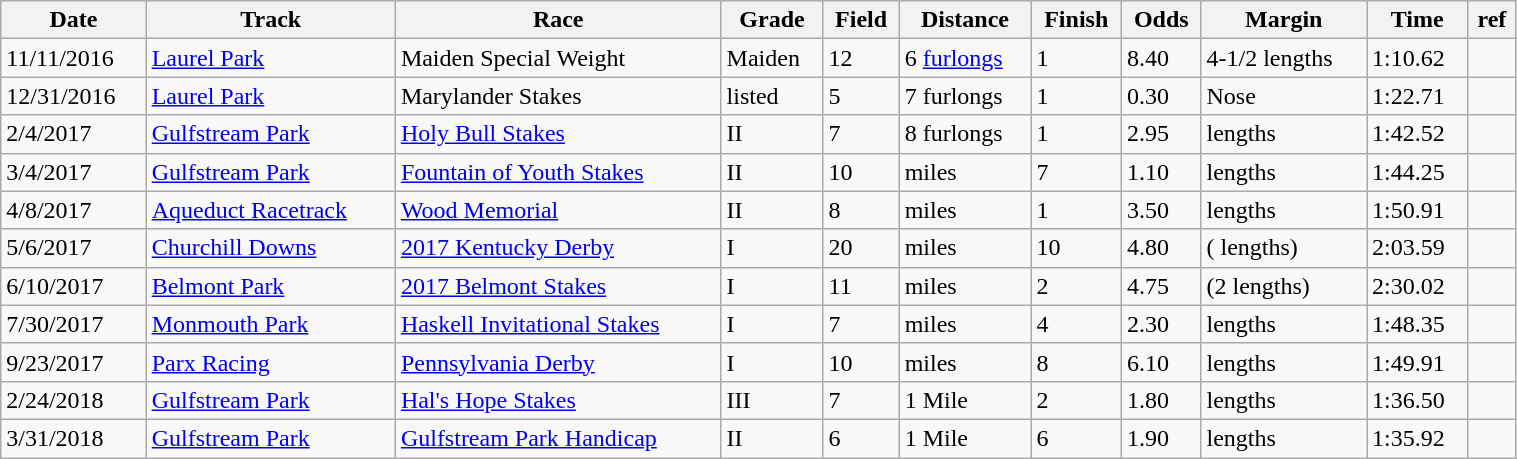<table class="wikitable sortable" style="width:80%;">
<tr>
<th>Date</th>
<th>Track</th>
<th>Race</th>
<th>Grade</th>
<th>Field</th>
<th>Distance</th>
<th>Finish</th>
<th>Odds</th>
<th>Margin</th>
<th>Time</th>
<th>ref</th>
</tr>
<tr>
<td>11/11/2016</td>
<td><a href='#'>Laurel Park</a></td>
<td>Maiden Special Weight</td>
<td>Maiden</td>
<td>12</td>
<td>6 <a href='#'>furlongs</a></td>
<td>1</td>
<td>8.40</td>
<td>4-1/2 lengths</td>
<td>1:10.62</td>
<td></td>
</tr>
<tr>
<td>12/31/2016</td>
<td><a href='#'>Laurel Park</a></td>
<td>Marylander Stakes</td>
<td>listed</td>
<td>5</td>
<td>7 furlongs</td>
<td>1</td>
<td>0.30</td>
<td>Nose</td>
<td>1:22.71</td>
<td></td>
</tr>
<tr>
<td>2/4/2017</td>
<td><a href='#'>Gulfstream Park</a></td>
<td><a href='#'>Holy Bull Stakes</a></td>
<td>II</td>
<td>7</td>
<td>8 furlongs</td>
<td>1</td>
<td>2.95</td>
<td> lengths</td>
<td>1:42.52</td>
<td></td>
</tr>
<tr>
<td>3/4/2017</td>
<td><a href='#'>Gulfstream Park</a></td>
<td><a href='#'>Fountain of Youth Stakes</a></td>
<td>II</td>
<td>10</td>
<td> miles</td>
<td>7</td>
<td>1.10</td>
<td> lengths</td>
<td>1:44.25</td>
<td></td>
</tr>
<tr>
<td>4/8/2017</td>
<td><a href='#'>Aqueduct Racetrack</a></td>
<td><a href='#'>Wood Memorial</a></td>
<td>II</td>
<td>8</td>
<td> miles</td>
<td>1</td>
<td>3.50</td>
<td> lengths</td>
<td>1:50.91</td>
<td></td>
</tr>
<tr>
<td>5/6/2017</td>
<td><a href='#'>Churchill Downs</a></td>
<td><a href='#'>2017 Kentucky Derby</a></td>
<td>I</td>
<td>20</td>
<td> miles</td>
<td>10</td>
<td>4.80</td>
<td>( lengths)</td>
<td>2:03.59</td>
<td></td>
</tr>
<tr>
<td>6/10/2017</td>
<td><a href='#'>Belmont Park</a></td>
<td><a href='#'>2017 Belmont Stakes</a></td>
<td>I</td>
<td>11</td>
<td> miles</td>
<td>2</td>
<td>4.75</td>
<td>(2 lengths)</td>
<td>2:30.02</td>
<td></td>
</tr>
<tr>
<td>7/30/2017</td>
<td><a href='#'>Monmouth Park</a></td>
<td><a href='#'>Haskell Invitational Stakes</a></td>
<td>I</td>
<td>7</td>
<td> miles</td>
<td>4</td>
<td>2.30</td>
<td> lengths</td>
<td>1:48.35</td>
<td></td>
</tr>
<tr>
<td>9/23/2017</td>
<td><a href='#'>Parx Racing</a></td>
<td><a href='#'>Pennsylvania Derby</a></td>
<td>I</td>
<td>10</td>
<td> miles</td>
<td>8</td>
<td>6.10</td>
<td> lengths</td>
<td>1:49.91</td>
<td></td>
</tr>
<tr>
<td>2/24/2018</td>
<td><a href='#'>Gulfstream Park</a></td>
<td><a href='#'>Hal's Hope Stakes</a></td>
<td>III</td>
<td>7</td>
<td>1 Mile</td>
<td>2</td>
<td>1.80</td>
<td> lengths</td>
<td>1:36.50</td>
<td></td>
</tr>
<tr>
<td>3/31/2018</td>
<td><a href='#'>Gulfstream Park</a></td>
<td><a href='#'>Gulfstream Park Handicap</a></td>
<td>II</td>
<td>6</td>
<td>1 Mile</td>
<td>6</td>
<td>1.90</td>
<td> lengths</td>
<td>1:35.92</td>
<td></td>
</tr>
</table>
